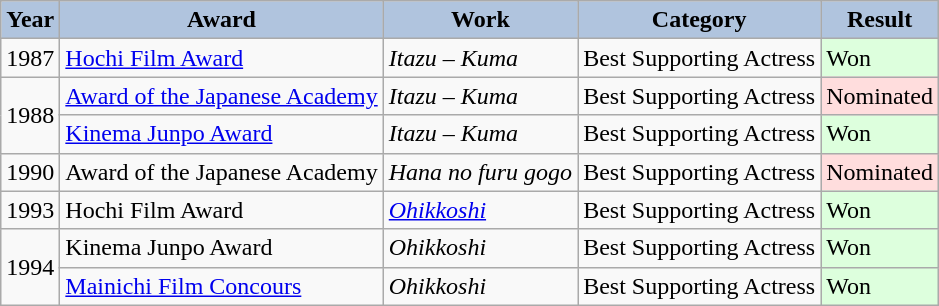<table class="wikitable">
<tr style="text-align:center;">
<th style="background:#B0C4DE;">Year</th>
<th style="background:#B0C4DE;">Award</th>
<th style="background:#B0C4DE;">Work</th>
<th style="background:#B0C4DE;">Category</th>
<th style="background:#B0C4DE;">Result</th>
</tr>
<tr>
<td>1987</td>
<td><a href='#'>Hochi Film Award</a></td>
<td><em>Itazu – Kuma</em></td>
<td>Best Supporting Actress</td>
<td style="background:#dfd;">Won</td>
</tr>
<tr>
<td rowspan="2">1988</td>
<td><a href='#'>Award of the Japanese Academy</a></td>
<td><em>Itazu – Kuma</em></td>
<td>Best Supporting Actress</td>
<td style="background:#fdd;">Nominated</td>
</tr>
<tr>
<td><a href='#'>Kinema Junpo Award</a></td>
<td><em>Itazu – Kuma</em></td>
<td>Best Supporting Actress</td>
<td style="background:#dfd;">Won</td>
</tr>
<tr>
<td>1990</td>
<td>Award of the Japanese Academy</td>
<td><em>Hana no furu gogo</em></td>
<td>Best Supporting Actress</td>
<td style="background:#fdd;">Nominated</td>
</tr>
<tr>
<td>1993</td>
<td>Hochi Film Award</td>
<td><em><a href='#'>Ohikkoshi</a></em></td>
<td>Best Supporting Actress</td>
<td style="background:#dfd;">Won</td>
</tr>
<tr>
<td rowspan="2">1994</td>
<td>Kinema Junpo Award</td>
<td><em>Ohikkoshi</em></td>
<td>Best Supporting Actress</td>
<td style="background:#dfd;">Won</td>
</tr>
<tr>
<td><a href='#'>Mainichi Film Concours</a></td>
<td><em>Ohikkoshi</em></td>
<td>Best Supporting Actress</td>
<td style="background:#dfd;">Won</td>
</tr>
</table>
